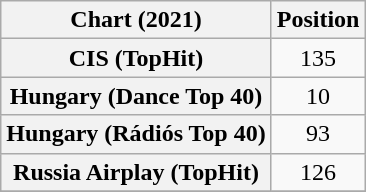<table class="wikitable sortable plainrowheaders" style="text-align:center;">
<tr>
<th scope="col">Chart (2021)</th>
<th scope="col">Position</th>
</tr>
<tr>
<th scope="row">CIS (TopHit)</th>
<td>135</td>
</tr>
<tr>
<th scope="row">Hungary (Dance Top 40)</th>
<td>10</td>
</tr>
<tr>
<th scope="row">Hungary (Rádiós Top 40)</th>
<td>93</td>
</tr>
<tr>
<th scope="row">Russia Airplay (TopHit)</th>
<td>126</td>
</tr>
<tr>
</tr>
</table>
